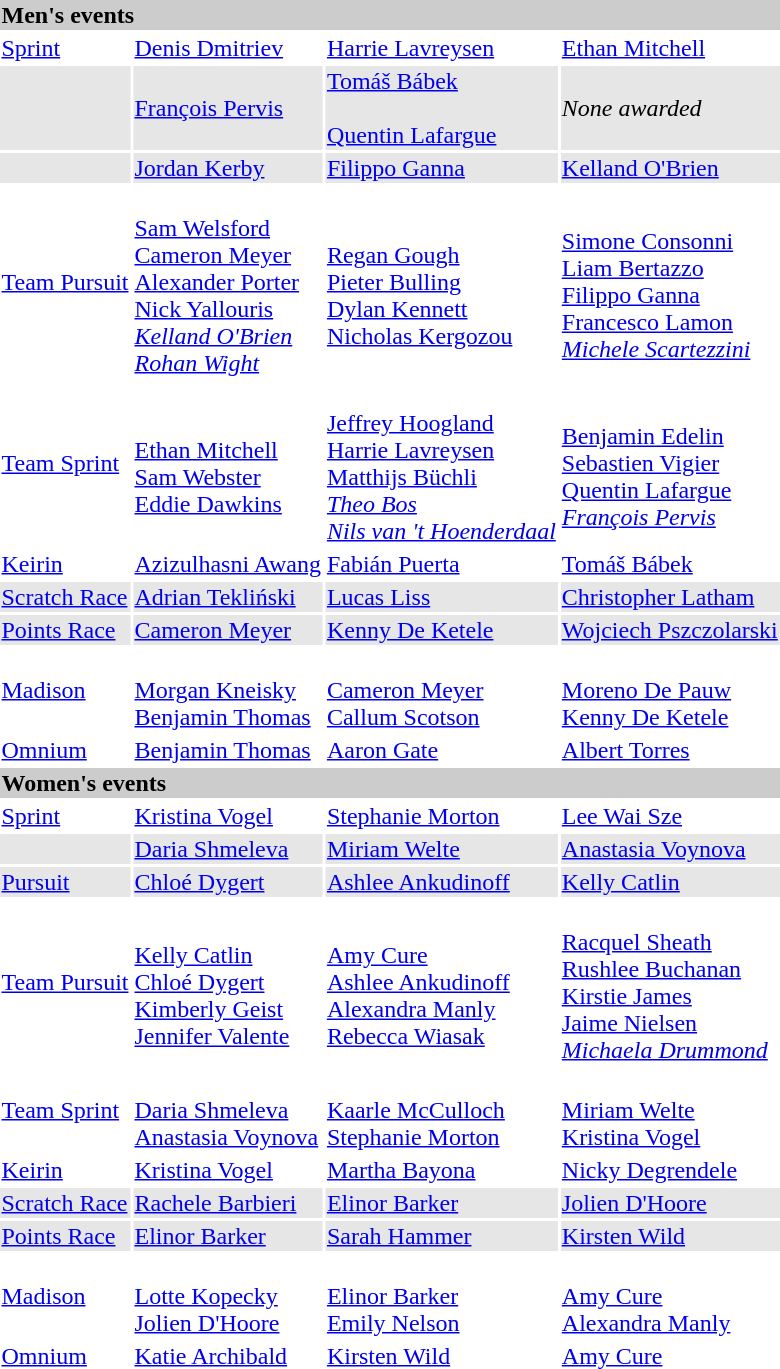<table>
<tr bgcolor="#cccccc">
<td colspan=7><strong>Men's events</strong></td>
</tr>
<tr>
<td><a href='#'>Sprint</a><br></td>
<td><a href='#'>Denis Dmitriev</a><br></td>
<td><a href='#'>Harrie Lavreysen</a><br></td>
<td><a href='#'>Ethan Mitchell</a><br></td>
</tr>
<tr bgcolor="#e6e6e6">
<td><br></td>
<td><a href='#'>François Pervis</a><br></td>
<td><a href='#'>Tomáš Bábek</a><br><br><a href='#'>Quentin Lafargue</a><br></td>
<td><em>None awarded</em></td>
</tr>
<tr bgcolor="#e6e6e6">
<td><br></td>
<td><a href='#'>Jordan Kerby</a><br></td>
<td><a href='#'>Filippo Ganna</a><br></td>
<td><a href='#'>Kelland O'Brien</a><br></td>
</tr>
<tr>
<td><a href='#'>Team Pursuit</a><br></td>
<td><br><a href='#'>Sam Welsford</a><br><a href='#'>Cameron Meyer</a><br><a href='#'>Alexander Porter</a><br><a href='#'>Nick Yallouris</a><br><em><a href='#'>Kelland O'Brien</a><br><a href='#'>Rohan Wight</a></em></td>
<td><br><a href='#'>Regan Gough</a><br><a href='#'>Pieter Bulling</a><br><a href='#'>Dylan Kennett</a><br><a href='#'>Nicholas Kergozou</a></td>
<td><br><a href='#'>Simone Consonni</a><br><a href='#'>Liam Bertazzo</a><br><a href='#'>Filippo Ganna</a><br><a href='#'>Francesco Lamon</a><br><em><a href='#'>Michele Scartezzini</a></em></td>
</tr>
<tr>
<td><a href='#'>Team Sprint</a><br></td>
<td><br><a href='#'>Ethan Mitchell</a><br><a href='#'>Sam Webster</a><br><a href='#'>Eddie Dawkins</a></td>
<td><br><a href='#'>Jeffrey Hoogland</a><br><a href='#'>Harrie Lavreysen</a><br><a href='#'>Matthijs Büchli</a><br><em><a href='#'>Theo Bos</a><br><a href='#'>Nils van 't Hoenderdaal</a></em></td>
<td><br><a href='#'>Benjamin Edelin</a><br><a href='#'>Sebastien Vigier</a><br><a href='#'>Quentin Lafargue</a><br><em><a href='#'>François Pervis</a></em></td>
</tr>
<tr>
<td><a href='#'>Keirin</a><br></td>
<td><a href='#'>Azizulhasni Awang</a><br></td>
<td><a href='#'>Fabián Puerta</a><br></td>
<td><a href='#'>Tomáš Bábek</a><br></td>
</tr>
<tr bgcolor="#e6e6e6">
<td><a href='#'>Scratch Race</a><br></td>
<td><a href='#'>Adrian Tekliński</a><br></td>
<td><a href='#'>Lucas Liss</a><br></td>
<td><a href='#'>Christopher Latham</a><br></td>
</tr>
<tr bgcolor="#e6e6e6">
<td><a href='#'>Points Race</a><br></td>
<td><a href='#'>Cameron Meyer</a><br></td>
<td><a href='#'>Kenny De Ketele</a><br></td>
<td><a href='#'>Wojciech Pszczolarski</a><br></td>
</tr>
<tr>
<td><a href='#'>Madison</a><br></td>
<td><br><a href='#'>Morgan Kneisky</a><br><a href='#'>Benjamin Thomas</a></td>
<td><br><a href='#'>Cameron Meyer</a><br><a href='#'>Callum Scotson</a></td>
<td><br><a href='#'>Moreno De Pauw</a><br><a href='#'>Kenny De Ketele</a></td>
</tr>
<tr>
<td><a href='#'>Omnium</a><br></td>
<td><a href='#'>Benjamin Thomas</a><br></td>
<td><a href='#'>Aaron Gate</a><br></td>
<td><a href='#'>Albert Torres</a><br></td>
</tr>
<tr style="background:#ccc;">
<td colspan=7><strong>Women's events</strong></td>
</tr>
<tr>
<td><a href='#'>Sprint</a><br></td>
<td><a href='#'>Kristina Vogel</a><br></td>
<td><a href='#'>Stephanie Morton</a><br></td>
<td><a href='#'>Lee Wai Sze</a><br></td>
</tr>
<tr bgcolor="#e6e6e6">
<td><br></td>
<td><a href='#'>Daria Shmeleva</a><br></td>
<td><a href='#'>Miriam Welte</a><br></td>
<td><a href='#'>Anastasia Voynova</a><br></td>
</tr>
<tr bgcolor="#e6e6e6">
<td><a href='#'>Pursuit</a><br></td>
<td><a href='#'>Chloé Dygert</a><br></td>
<td><a href='#'>Ashlee Ankudinoff</a><br></td>
<td><a href='#'>Kelly Catlin</a><br></td>
</tr>
<tr>
<td><a href='#'>Team Pursuit</a><br></td>
<td><br><a href='#'>Kelly Catlin</a><br><a href='#'>Chloé Dygert</a><br><a href='#'>Kimberly Geist</a><br><a href='#'>Jennifer Valente</a></td>
<td><br><a href='#'>Amy Cure</a><br><a href='#'>Ashlee Ankudinoff</a><br><a href='#'>Alexandra Manly</a><br><a href='#'>Rebecca Wiasak</a></td>
<td><br><a href='#'>Racquel Sheath</a><br><a href='#'>Rushlee Buchanan</a><br><a href='#'>Kirstie James</a><br><a href='#'>Jaime Nielsen</a><br><em><a href='#'>Michaela Drummond</a></em></td>
</tr>
<tr>
<td><a href='#'>Team Sprint</a><br></td>
<td><br><a href='#'>Daria Shmeleva</a><br><a href='#'>Anastasia Voynova</a></td>
<td><br><a href='#'>Kaarle McCulloch</a><br><a href='#'>Stephanie Morton</a></td>
<td><br><a href='#'>Miriam Welte</a><br><a href='#'>Kristina Vogel</a></td>
</tr>
<tr>
<td><a href='#'>Keirin</a><br></td>
<td><a href='#'>Kristina Vogel</a><br></td>
<td><a href='#'>Martha Bayona</a><br></td>
<td><a href='#'>Nicky Degrendele</a><br></td>
</tr>
<tr bgcolor="#e6e6e6">
<td><a href='#'>Scratch Race</a><br></td>
<td><a href='#'>Rachele Barbieri</a><br></td>
<td><a href='#'>Elinor Barker</a><br></td>
<td><a href='#'>Jolien D'Hoore</a><br></td>
</tr>
<tr bgcolor="#e6e6e6">
<td><a href='#'>Points Race</a><br></td>
<td><a href='#'>Elinor Barker</a><br></td>
<td><a href='#'>Sarah Hammer</a><br></td>
<td><a href='#'>Kirsten Wild</a><br></td>
</tr>
<tr>
<td><a href='#'>Madison</a><br></td>
<td><br><a href='#'>Lotte Kopecky</a><br><a href='#'>Jolien D'Hoore</a></td>
<td><br><a href='#'>Elinor Barker</a><br><a href='#'>Emily Nelson</a></td>
<td><br><a href='#'>Amy Cure</a><br><a href='#'>Alexandra Manly</a></td>
</tr>
<tr>
<td><a href='#'>Omnium</a><br></td>
<td><a href='#'>Katie Archibald</a><br></td>
<td><a href='#'>Kirsten Wild</a><br></td>
<td><a href='#'>Amy Cure</a><br></td>
</tr>
</table>
